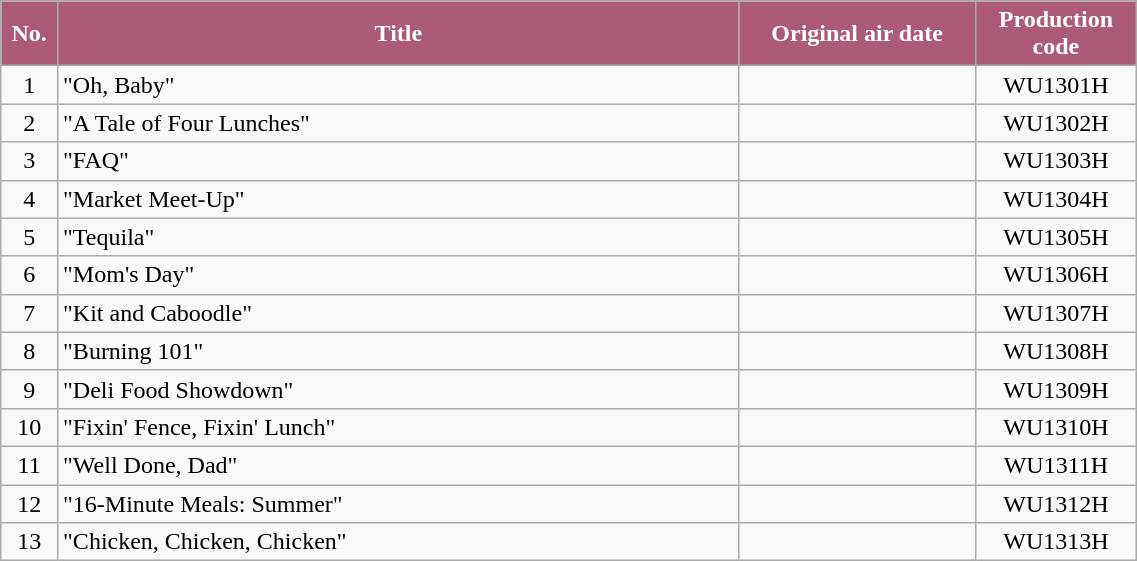<table class="wikitable plainrowheaders" style="width:60%;">
<tr>
<th style="background-color: #ab5b78; color: #FFFFFF;" width=5%>No.</th>
<th style="background-color: #ab5b78; color: #FFFFFF;" width=60%>Title</th>
<th style="background-color: #ab5b78; color: #FFFFFF;">Original air date</th>
<th style="background-color: #ab5b78; color: #FFFFFF;">Production<br>code</th>
</tr>
<tr>
<td align=center>1</td>
<td>"Oh, Baby"</td>
<td align=center></td>
<td align=center>WU1301H</td>
</tr>
<tr>
<td align=center>2</td>
<td>"A Tale of Four Lunches"</td>
<td align=center></td>
<td align=center>WU1302H</td>
</tr>
<tr>
<td align=center>3</td>
<td>"FAQ"</td>
<td align=center></td>
<td align=center>WU1303H</td>
</tr>
<tr>
<td align=center>4</td>
<td>"Market Meet-Up"</td>
<td align=center></td>
<td align=center>WU1304H</td>
</tr>
<tr>
<td align=center>5</td>
<td>"Tequila"</td>
<td align=center></td>
<td align=center>WU1305H</td>
</tr>
<tr>
<td align=center>6</td>
<td>"Mom's Day"</td>
<td align=center></td>
<td align=center>WU1306H</td>
</tr>
<tr>
<td align=center>7</td>
<td>"Kit and Caboodle"</td>
<td align=center></td>
<td align=center>WU1307H</td>
</tr>
<tr>
<td align=center>8</td>
<td>"Burning 101"</td>
<td align=center></td>
<td align=center>WU1308H</td>
</tr>
<tr>
<td align=center>9</td>
<td>"Deli Food Showdown"</td>
<td align=center></td>
<td align=center>WU1309H</td>
</tr>
<tr>
<td align=center>10</td>
<td>"Fixin' Fence, Fixin' Lunch"</td>
<td align=center></td>
<td align=center>WU1310H</td>
</tr>
<tr>
<td align=center>11</td>
<td>"Well Done, Dad"</td>
<td align=center></td>
<td align=center>WU1311H</td>
</tr>
<tr>
<td align=center>12</td>
<td>"16-Minute Meals: Summer"</td>
<td align=center></td>
<td align=center>WU1312H</td>
</tr>
<tr>
<td align=center>13</td>
<td>"Chicken, Chicken, Chicken"</td>
<td align=center></td>
<td align=center>WU1313H</td>
</tr>
</table>
